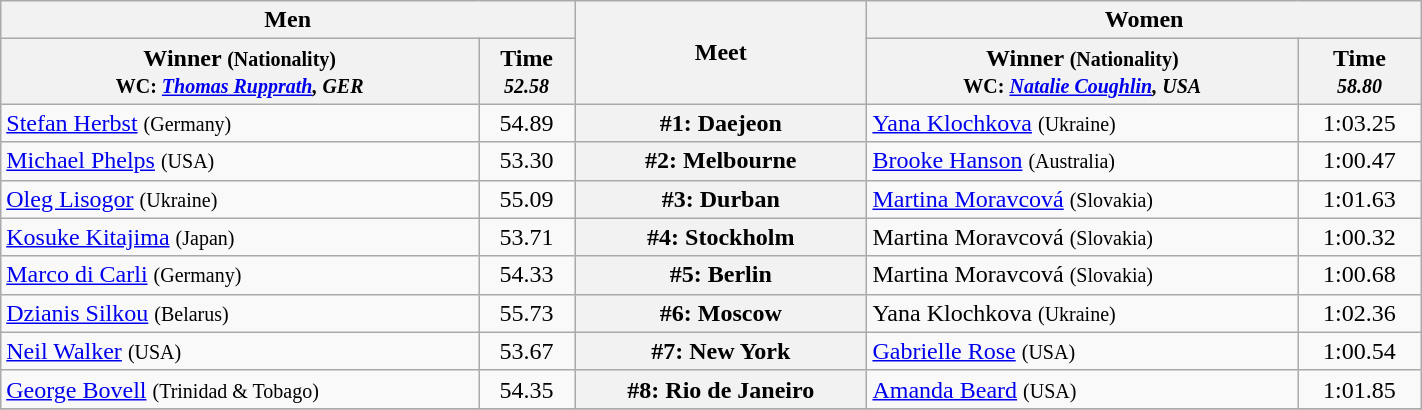<table class=wikitable width="75%">
<tr>
<th colspan="2">Men</th>
<th rowspan="2">Meet</th>
<th colspan="2">Women</th>
</tr>
<tr>
<th>Winner <small>(Nationality)<br> WC: <em><a href='#'>Thomas Rupprath</a>, GER</em></small></th>
<th>Time <br><small> <em>52.58</em> </small></th>
<th>Winner <small>(Nationality)<br>WC: <em><a href='#'>Natalie Coughlin</a>, USA</em></small></th>
<th>Time<br><small><em>58.80</em></small></th>
</tr>
<tr>
<td> <a href='#'>Stefan Herbst</a> <small>(Germany)</small></td>
<td align=center>54.89</td>
<th>#1: Daejeon</th>
<td> <a href='#'>Yana Klochkova</a> <small>(Ukraine)</small></td>
<td align=center>1:03.25</td>
</tr>
<tr>
<td> <a href='#'>Michael Phelps</a> <small>(USA)</small></td>
<td align=center>53.30</td>
<th>#2: Melbourne</th>
<td> <a href='#'>Brooke Hanson</a> <small>(Australia)</small></td>
<td align=center>1:00.47</td>
</tr>
<tr>
<td> <a href='#'>Oleg Lisogor</a> <small>(Ukraine)</small></td>
<td align=center>55.09</td>
<th>#3: Durban</th>
<td> <a href='#'>Martina Moravcová</a> <small>(Slovakia)</small></td>
<td align=center>1:01.63</td>
</tr>
<tr>
<td> <a href='#'>Kosuke Kitajima</a> <small>(Japan)</small></td>
<td align=center>53.71</td>
<th>#4: Stockholm</th>
<td> Martina Moravcová <small>(Slovakia)</small></td>
<td align=center>1:00.32</td>
</tr>
<tr>
<td> <a href='#'>Marco di Carli</a> <small>(Germany)</small></td>
<td align=center>54.33</td>
<th>#5: Berlin</th>
<td> Martina Moravcová <small>(Slovakia)</small></td>
<td align=center>1:00.68</td>
</tr>
<tr>
<td> <a href='#'>Dzianis Silkou</a> <small>(Belarus)</small></td>
<td align=center>55.73</td>
<th>#6: Moscow</th>
<td> Yana Klochkova <small>(Ukraine)</small></td>
<td align=center>1:02.36</td>
</tr>
<tr>
<td> <a href='#'>Neil Walker</a> <small>(USA)</small></td>
<td align=center>53.67</td>
<th>#7: New York</th>
<td> <a href='#'>Gabrielle Rose</a> <small>(USA)</small></td>
<td align=center>1:00.54</td>
</tr>
<tr>
<td> <a href='#'>George Bovell</a> <small>(Trinidad & Tobago)</small></td>
<td align=center>54.35</td>
<th>#8: Rio de Janeiro</th>
<td> <a href='#'>Amanda Beard</a> <small>(USA)</small></td>
<td align=center>1:01.85</td>
</tr>
<tr>
</tr>
</table>
